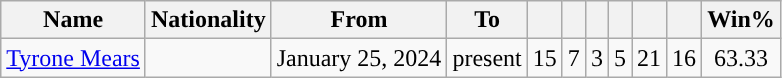<table class="wikitable" style="text-align: center;">
<tr>
<th>Name</th>
<th>Nationality</th>
<th>From</th>
<th>To</th>
<th></th>
<th></th>
<th></th>
<th></th>
<th></th>
<th></th>
<th>Win%</th>
</tr>
<tr>
<td {{sortname><a href='#'>Tyrone Mears</a></td>
<td></td>
<td style="text-align:center;">January 25, 2024</td>
<td style="text-align:center;">present</td>
<td>15</td>
<td>7</td>
<td>3</td>
<td>5</td>
<td>21</td>
<td>16</td>
<td>63.33</td>
</tr>
</table>
